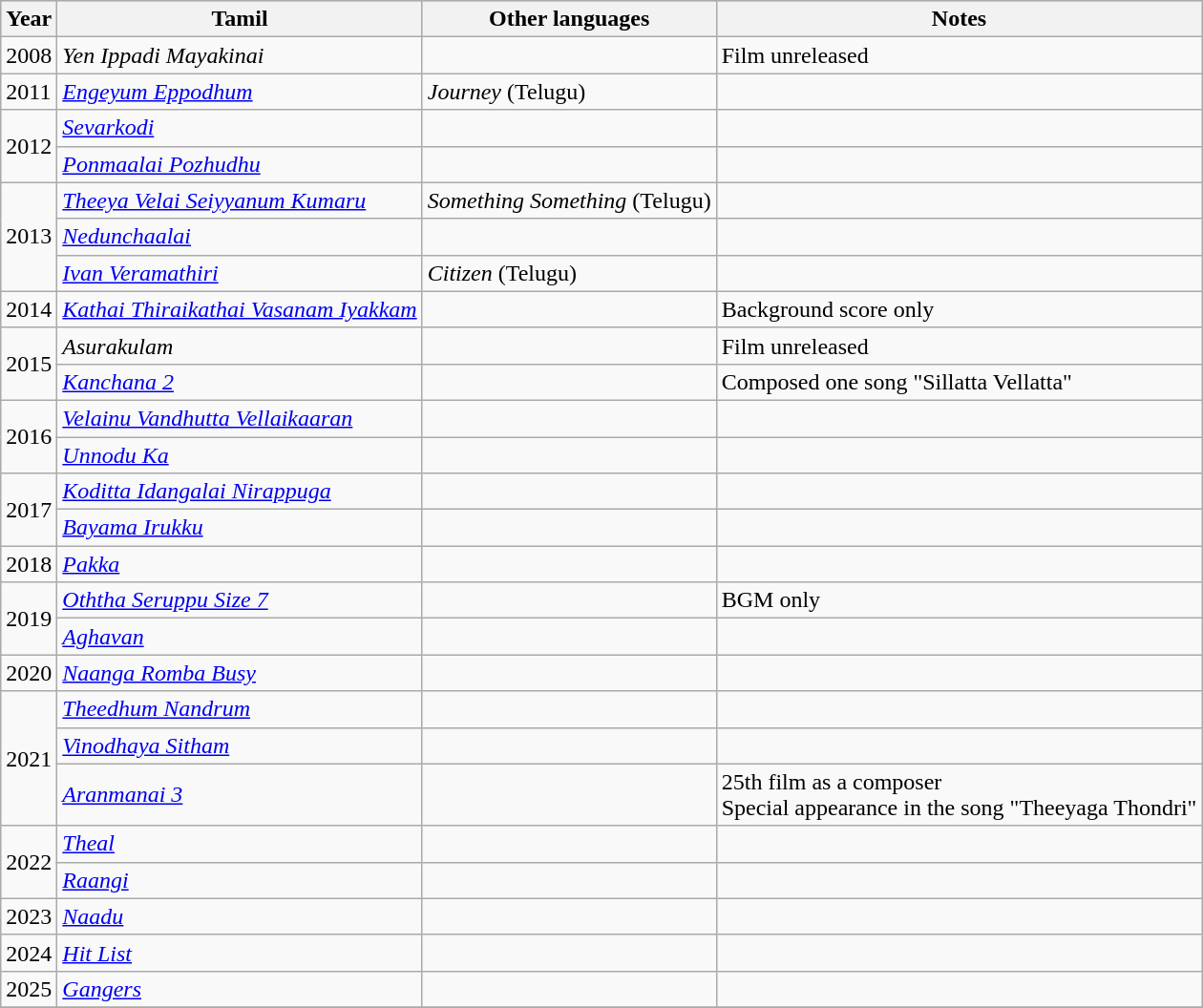<table class="wikitable">
<tr style="background:#ccc; text-align:center;">
<th>Year</th>
<th>Tamil</th>
<th>Other languages</th>
<th>Notes</th>
</tr>
<tr>
<td>2008</td>
<td><em>Yen Ippadi Mayakinai</em></td>
<td></td>
<td>Film unreleased</td>
</tr>
<tr>
<td>2011</td>
<td><em><a href='#'>Engeyum Eppodhum</a></em></td>
<td><em>Journey</em> (Telugu)</td>
<td></td>
</tr>
<tr>
<td rowspan="2">2012</td>
<td><em><a href='#'>Sevarkodi</a></em></td>
<td></td>
<td></td>
</tr>
<tr>
<td><em><a href='#'>Ponmaalai Pozhudhu</a></em></td>
<td></td>
<td></td>
</tr>
<tr>
<td rowspan="3">2013</td>
<td><em><a href='#'>Theeya Velai Seiyyanum Kumaru</a></em></td>
<td><em>Something Something</em> (Telugu)</td>
<td></td>
</tr>
<tr>
<td><em><a href='#'>Nedunchaalai</a></em></td>
<td></td>
<td></td>
</tr>
<tr>
<td><em><a href='#'>Ivan Veramathiri</a></em></td>
<td><em>Citizen</em> (Telugu)</td>
<td></td>
</tr>
<tr>
<td>2014</td>
<td><em><a href='#'>Kathai Thiraikathai Vasanam Iyakkam</a></em></td>
<td></td>
<td>Background score only</td>
</tr>
<tr>
<td rowspan="2">2015</td>
<td><em>Asurakulam</em></td>
<td></td>
<td>Film unreleased</td>
</tr>
<tr>
<td><em><a href='#'>Kanchana 2</a></em></td>
<td></td>
<td>Composed one song "Sillatta Vellatta"</td>
</tr>
<tr>
<td rowspan="2">2016</td>
<td><em><a href='#'>Velainu Vandhutta Vellaikaaran</a></em></td>
<td></td>
<td></td>
</tr>
<tr>
<td><em><a href='#'>Unnodu Ka</a></em></td>
<td></td>
<td></td>
</tr>
<tr>
<td rowspan="2">2017</td>
<td><em><a href='#'>Koditta Idangalai Nirappuga</a></em></td>
<td></td>
<td></td>
</tr>
<tr>
<td><em><a href='#'>Bayama Irukku</a></em></td>
<td></td>
<td></td>
</tr>
<tr>
<td>2018</td>
<td><em><a href='#'>Pakka</a></em></td>
<td></td>
<td></td>
</tr>
<tr>
<td rowspan="2">2019</td>
<td><em><a href='#'>Oththa Seruppu Size 7</a></em></td>
<td></td>
<td>BGM only</td>
</tr>
<tr>
<td><em><a href='#'>Aghavan</a></em></td>
<td></td>
<td></td>
</tr>
<tr>
<td>2020</td>
<td><em><a href='#'>Naanga Romba Busy</a></em></td>
<td></td>
<td></td>
</tr>
<tr>
<td rowspan="3">2021</td>
<td><em><a href='#'>Theedhum Nandrum</a></em></td>
<td></td>
<td></td>
</tr>
<tr>
<td><em><a href='#'>Vinodhaya Sitham</a></em></td>
<td></td>
<td></td>
</tr>
<tr>
<td><em><a href='#'>Aranmanai 3</a></em></td>
<td></td>
<td>25th film as a composer<br>Special appearance in the song "Theeyaga Thondri"</td>
</tr>
<tr>
<td rowspan="2">2022</td>
<td><em><a href='#'>Theal</a></em></td>
<td></td>
</tr>
<tr>
<td><em><a href='#'>Raangi</a></em></td>
<td></td>
<td></td>
</tr>
<tr>
<td>2023</td>
<td><em><a href='#'>Naadu</a></em></td>
<td></td>
<td></td>
</tr>
<tr>
<td>2024</td>
<td><em><a href='#'>Hit List</a></em></td>
<td></td>
<td></td>
</tr>
<tr>
<td>2025</td>
<td><em><a href='#'>Gangers</a></em></td>
<td></td>
<td></td>
</tr>
<tr>
</tr>
</table>
